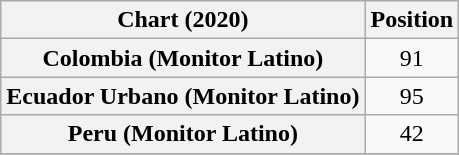<table class="wikitable sortable plainrowheaders" style="text-align:center">
<tr>
<th scope="col">Chart (2020)</th>
<th scope="col">Position</th>
</tr>
<tr>
<th scope="row">Colombia (Monitor Latino)</th>
<td>91</td>
</tr>
<tr>
<th scope="row">Ecuador Urbano (Monitor Latino)</th>
<td>95</td>
</tr>
<tr>
<th scope="row">Peru (Monitor Latino)</th>
<td>42</td>
</tr>
<tr>
</tr>
</table>
